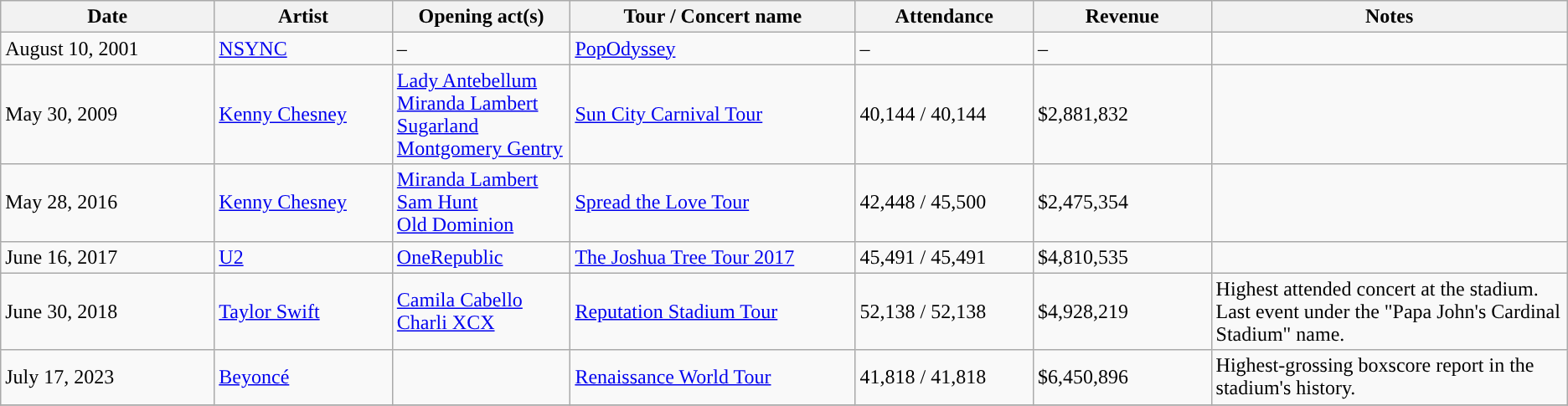<table class="wikitable" style=font-size:100% style="text-align:center">
<tr>
<th width=12% style="text-align:center;">Date</th>
<th width=10% style="text-align:center;">Artist</th>
<th width=10% style="text-align:center;">Opening act(s)</th>
<th width=16% style="text-align:center;">Tour / Concert name</th>
<th width=10% style="text-align:center;">Attendance</th>
<th width=10% style="text-align:center;">Revenue</th>
<th width=20% style="text-align:center;">Notes</th>
</tr>
<tr>
<td>August 10, 2001</td>
<td><a href='#'>NSYNC</a></td>
<td>–</td>
<td><a href='#'>PopOdyssey</a></td>
<td>–</td>
<td>–</td>
<td></td>
</tr>
<tr>
<td>May 30, 2009</td>
<td><a href='#'>Kenny Chesney</a></td>
<td><a href='#'>Lady Antebellum</a><br><a href='#'>Miranda Lambert</a><br><a href='#'>Sugarland</a><br><a href='#'>Montgomery Gentry</a></td>
<td><a href='#'>Sun City Carnival Tour</a></td>
<td>40,144 / 40,144</td>
<td>$2,881,832</td>
<td></td>
</tr>
<tr>
<td>May 28, 2016</td>
<td><a href='#'>Kenny Chesney</a></td>
<td><a href='#'>Miranda Lambert</a><br><a href='#'>Sam Hunt</a><br><a href='#'>Old Dominion</a></td>
<td><a href='#'>Spread the Love Tour</a></td>
<td>42,448 / 45,500</td>
<td>$2,475,354</td>
<td></td>
</tr>
<tr>
<td>June 16, 2017</td>
<td><a href='#'>U2</a></td>
<td><a href='#'>OneRepublic</a></td>
<td><a href='#'>The Joshua Tree Tour 2017</a></td>
<td>45,491 / 45,491</td>
<td>$4,810,535</td>
<td></td>
</tr>
<tr>
<td>June 30, 2018</td>
<td><a href='#'>Taylor Swift</a></td>
<td><a href='#'>Camila Cabello</a><br><a href='#'>Charli XCX</a></td>
<td><a href='#'>Reputation Stadium Tour</a></td>
<td>52,138 / 52,138</td>
<td>$4,928,219</td>
<td>Highest attended concert at the stadium. Last event under the "Papa John's Cardinal Stadium" name.</td>
</tr>
<tr>
<td>July 17, 2023</td>
<td><a href='#'>Beyoncé</a></td>
<td></td>
<td><a href='#'>Renaissance World Tour</a></td>
<td>41,818 / 41,818</td>
<td>$6,450,896</td>
<td>Highest-grossing boxscore report in the stadium's history.</td>
</tr>
<tr>
</tr>
</table>
